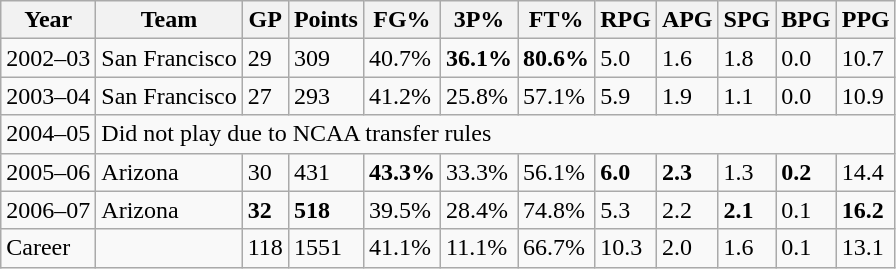<table class="wikitable">
<tr>
<th>Year</th>
<th>Team</th>
<th>GP</th>
<th>Points</th>
<th>FG%</th>
<th>3P%</th>
<th>FT%</th>
<th>RPG</th>
<th>APG</th>
<th>SPG</th>
<th>BPG</th>
<th>PPG</th>
</tr>
<tr>
<td>2002–03</td>
<td>San Francisco</td>
<td>29</td>
<td>309</td>
<td>40.7%</td>
<td><strong>36.1%</strong></td>
<td><strong>80.6%</strong></td>
<td>5.0</td>
<td>1.6</td>
<td>1.8</td>
<td>0.0</td>
<td>10.7</td>
</tr>
<tr>
<td>2003–04</td>
<td>San Francisco</td>
<td>27</td>
<td>293</td>
<td>41.2%</td>
<td>25.8%</td>
<td>57.1%</td>
<td>5.9</td>
<td>1.9</td>
<td>1.1</td>
<td>0.0</td>
<td>10.9</td>
</tr>
<tr>
<td>2004–05</td>
<td colspan="11">Did not play due to NCAA transfer rules</td>
</tr>
<tr>
<td>2005–06</td>
<td>Arizona</td>
<td>30</td>
<td>431</td>
<td><strong>43.3%</strong></td>
<td>33.3%</td>
<td>56.1%</td>
<td><strong>6.0</strong></td>
<td><strong>2.3</strong></td>
<td>1.3</td>
<td><strong>0.2</strong></td>
<td>14.4</td>
</tr>
<tr>
<td>2006–07</td>
<td>Arizona</td>
<td><strong>32</strong></td>
<td><strong>518</strong></td>
<td>39.5%</td>
<td>28.4%</td>
<td>74.8%</td>
<td>5.3</td>
<td>2.2</td>
<td><strong>2.1</strong></td>
<td>0.1</td>
<td><strong>16.2</strong></td>
</tr>
<tr>
<td>Career</td>
<td></td>
<td>118</td>
<td>1551</td>
<td>41.1%</td>
<td>11.1%</td>
<td>66.7%</td>
<td>10.3</td>
<td>2.0</td>
<td>1.6</td>
<td>0.1</td>
<td>13.1</td>
</tr>
</table>
